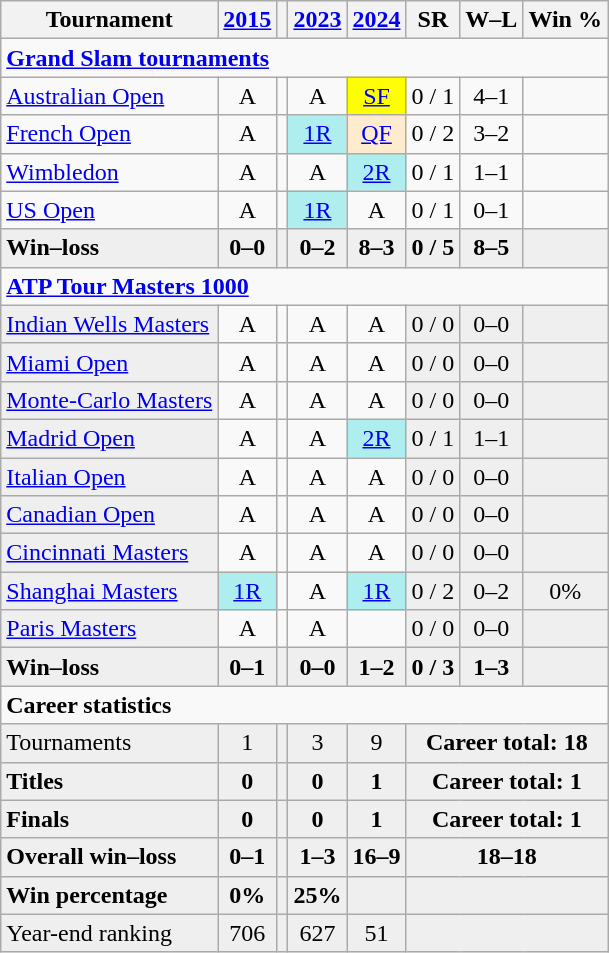<table class="wikitable" style="text-align:center">
<tr>
<th>Tournament</th>
<th><a href='#'>2015</a></th>
<th></th>
<th><a href='#'>2023</a></th>
<th><a href='#'>2024</a></th>
<th>SR</th>
<th>W–L</th>
<th>Win %</th>
</tr>
<tr>
<td colspan=8 style="text-align:left"><strong><a href='#'>Grand Slam tournaments</a></strong></td>
</tr>
<tr>
<td align="left"><a href='#'>Australian Open</a></td>
<td>A</td>
<td></td>
<td>A</td>
<td style=background:yellow><a href='#'>SF</a></td>
<td>0 / 1</td>
<td>4–1</td>
<td></td>
</tr>
<tr>
<td align="left"><a href='#'>French Open</a></td>
<td>A</td>
<td></td>
<td style=background:#afeeee><a href='#'>1R</a></td>
<td style=background:#ffebcd><a href='#'>QF</a></td>
<td>0 / 2</td>
<td>3–2</td>
<td></td>
</tr>
<tr>
<td align="left"><a href='#'>Wimbledon</a></td>
<td>A</td>
<td></td>
<td>A</td>
<td style=background:#afeeee><a href='#'>2R</a></td>
<td>0 / 1</td>
<td>1–1</td>
<td></td>
</tr>
<tr>
<td align="left"><a href='#'>US Open</a></td>
<td>A</td>
<td></td>
<td style=background:#afeeee><a href='#'>1R</a></td>
<td>A</td>
<td>0 / 1</td>
<td>0–1</td>
<td></td>
</tr>
<tr style="font-weight:bold;background:#efefef">
<td style="text-align:left">Win–loss</td>
<td>0–0</td>
<td></td>
<td>0–2</td>
<td>8–3</td>
<td>0 / 5</td>
<td>8–5</td>
<td></td>
</tr>
<tr>
<td colspan=8 style="text-align:left"><strong><a href='#'>ATP Tour Masters 1000</a></strong></td>
</tr>
<tr>
<td align="left" bgcolor="efefef"><a href='#'>Indian Wells Masters</a></td>
<td>A</td>
<td></td>
<td>A</td>
<td>A</td>
<td bgcolor="efefef">0 / 0</td>
<td bgcolor="efefef">0–0</td>
<td bgcolor="efefef"></td>
</tr>
<tr>
<td align="left" bgcolor="efefef"><a href='#'>Miami Open</a></td>
<td>A</td>
<td></td>
<td>A</td>
<td>A</td>
<td bgcolor="efefef">0 / 0</td>
<td bgcolor="efefef">0–0</td>
<td bgcolor="efefef"></td>
</tr>
<tr>
<td align="left" bgcolor="efefef"><a href='#'>Monte-Carlo Masters</a></td>
<td>A</td>
<td></td>
<td>A</td>
<td>A</td>
<td bgcolor="efefef">0 / 0</td>
<td bgcolor="efefef">0–0</td>
<td bgcolor="efefef"></td>
</tr>
<tr>
<td align="left" bgcolor="efefef"><a href='#'>Madrid Open</a></td>
<td>A</td>
<td></td>
<td>A</td>
<td style=background:#afeeee><a href='#'>2R</a></td>
<td bgcolor="efefef">0 / 1</td>
<td bgcolor="efefef">1–1</td>
<td bgcolor="efefef"></td>
</tr>
<tr>
<td align="left" bgcolor="efefef"><a href='#'>Italian Open</a></td>
<td>A</td>
<td></td>
<td>A</td>
<td>A</td>
<td bgcolor="efefef">0 / 0</td>
<td bgcolor="efefef">0–0</td>
<td bgcolor="efefef"></td>
</tr>
<tr>
<td align="left" bgcolor="efefef"><a href='#'>Canadian Open</a></td>
<td>A</td>
<td></td>
<td>A</td>
<td>A</td>
<td bgcolor="efefef">0 / 0</td>
<td bgcolor="efefef">0–0</td>
<td bgcolor="efefef"></td>
</tr>
<tr>
<td align="left" bgcolor="efefef"><a href='#'>Cincinnati Masters</a></td>
<td>A</td>
<td></td>
<td>A</td>
<td>A</td>
<td bgcolor="efefef">0 /  0</td>
<td bgcolor="efefef">0–0</td>
<td bgcolor="efefef"></td>
</tr>
<tr>
<td align="left" bgcolor="efefef"><a href='#'>Shanghai Masters</a></td>
<td style=background:#afeeee><a href='#'>1R</a></td>
<td></td>
<td>A</td>
<td style=background:#afeeee><a href='#'>1R</a></td>
<td bgcolor="efefef">0 / 2</td>
<td bgcolor="efefef">0–2</td>
<td bgcolor="efefef">0%</td>
</tr>
<tr>
<td align="left" bgcolor="efefef"><a href='#'>Paris Masters</a></td>
<td>A</td>
<td></td>
<td>A</td>
<td></td>
<td bgcolor="efefef">0 / 0</td>
<td bgcolor="efefef">0–0</td>
<td bgcolor="efefef"></td>
</tr>
<tr style="font-weight:bold;background:#efefef">
<td style="text-align:left">Win–loss</td>
<td>0–1</td>
<td></td>
<td>0–0</td>
<td>1–2</td>
<td>0 / 3</td>
<td>1–3</td>
<td bgcolor="efefef"></td>
</tr>
<tr>
<td colspan=8 style="text-align:left"><strong>Career statistics</strong></td>
</tr>
<tr style="background:#efefef">
<td style="text-align:left">Tournaments</td>
<td>1</td>
<td></td>
<td>3</td>
<td>9</td>
<td colspan="3"><strong>Career total: 18</strong></td>
</tr>
<tr style="font-weight:bold;background:#efefef">
<td style="text-align:left">Titles</td>
<td>0</td>
<td></td>
<td>0</td>
<td>1</td>
<td colspan="3">Career total: 1</td>
</tr>
<tr style="font-weight:bold;background:#efefef">
<td style="text-align:left">Finals</td>
<td>0</td>
<td></td>
<td>0</td>
<td>1</td>
<td colspan="3">Career total: 1</td>
</tr>
<tr style="font-weight:bold;background:#efefef">
<td style="text-align:left">Overall win–loss</td>
<td>0–1</td>
<td></td>
<td>1–3</td>
<td>16–9</td>
<td colspan="3">18–18</td>
</tr>
<tr style="font-weight:bold;background:#efefef">
<td style="text-align:left">Win percentage</td>
<td>0%</td>
<td></td>
<td>25%</td>
<td></td>
<td colspan="3"></td>
</tr>
<tr style="background:#efefef">
<td align="left">Year-end ranking</td>
<td>706</td>
<td></td>
<td>627</td>
<td>51</td>
<td colspan="3"></td>
</tr>
</table>
